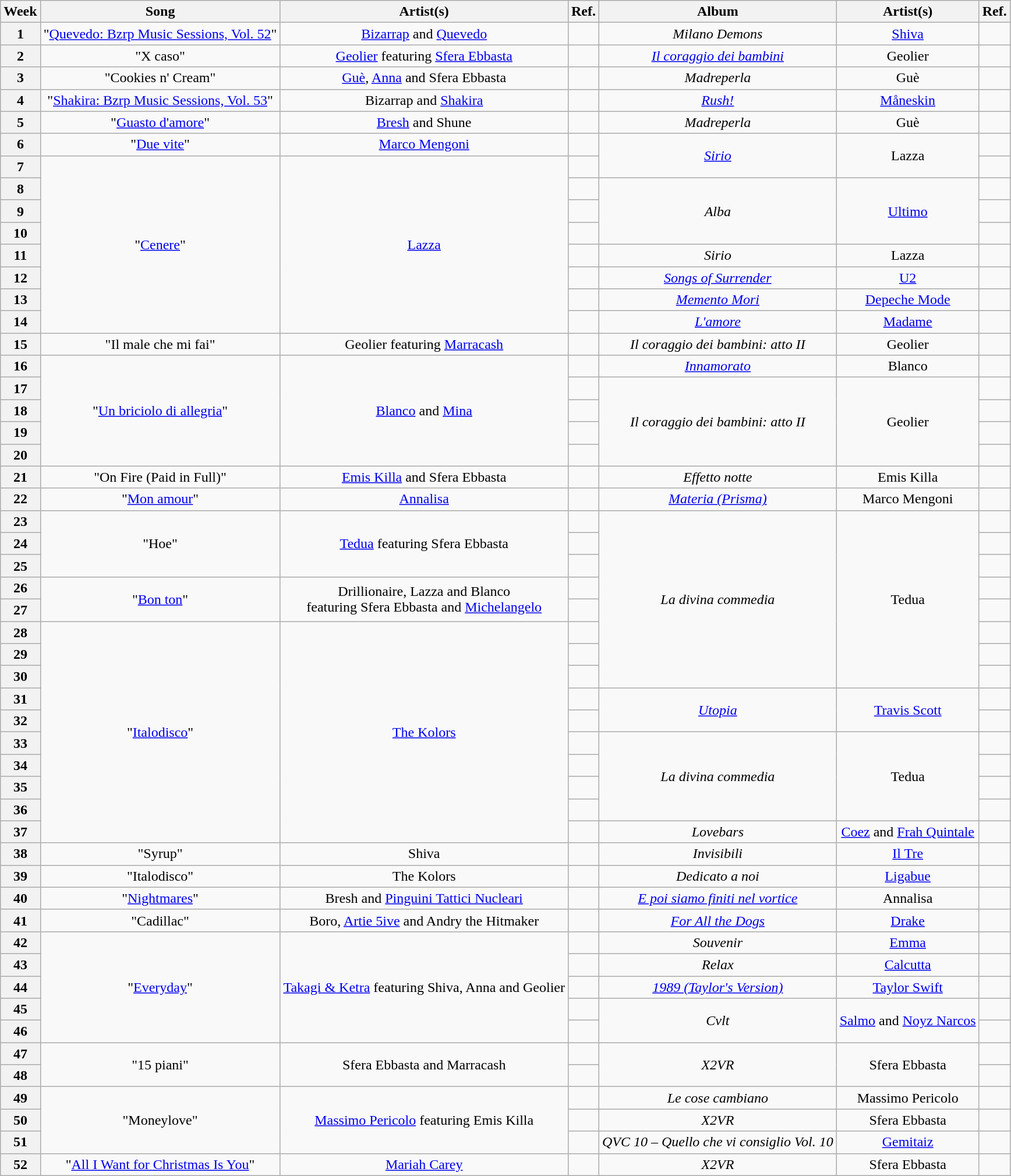<table class="wikitable plainrowheaders" style="text-align:center">
<tr>
<th>Week</th>
<th>Song</th>
<th>Artist(s)</th>
<th>Ref.</th>
<th>Album</th>
<th>Artist(s)</th>
<th>Ref.</th>
</tr>
<tr>
<th scope="row" style="text-align:center">1</th>
<td>"<a href='#'>Quevedo: Bzrp Music Sessions, Vol. 52</a>"</td>
<td><a href='#'>Bizarrap</a> and <a href='#'>Quevedo</a></td>
<td></td>
<td><em>Milano Demons</em></td>
<td><a href='#'>Shiva</a></td>
<td></td>
</tr>
<tr>
<th scope="row" style="text-align:center">2</th>
<td>"X caso"</td>
<td><a href='#'>Geolier</a> featuring <a href='#'>Sfera Ebbasta</a></td>
<td></td>
<td><em><a href='#'>Il coraggio dei bambini</a></em></td>
<td>Geolier</td>
<td></td>
</tr>
<tr>
<th scope="row" style="text-align:center">3</th>
<td>"Cookies n' Cream"</td>
<td><a href='#'>Guè</a>, <a href='#'>Anna</a> and Sfera Ebbasta</td>
<td></td>
<td><em>Madreperla</em></td>
<td>Guè</td>
<td></td>
</tr>
<tr>
<th scope="row" style="text-align:center">4</th>
<td>"<a href='#'>Shakira: Bzrp Music Sessions, Vol. 53</a>"</td>
<td>Bizarrap and <a href='#'>Shakira</a></td>
<td></td>
<td><em><a href='#'>Rush!</a></em></td>
<td><a href='#'>Måneskin</a></td>
<td></td>
</tr>
<tr>
<th scope="row" style="text-align:center">5</th>
<td>"<a href='#'>Guasto d'amore</a>"</td>
<td><a href='#'>Bresh</a> and Shune</td>
<td></td>
<td><em>Madreperla</em></td>
<td>Guè</td>
<td></td>
</tr>
<tr>
<th scope="row" style="text-align:center">6</th>
<td>"<a href='#'>Due vite</a>"</td>
<td><a href='#'>Marco Mengoni</a></td>
<td></td>
<td rowspan="2"><em><a href='#'>Sirio</a></em></td>
<td rowspan="2">Lazza</td>
<td></td>
</tr>
<tr>
<th scope="row" style="text-align:center">7</th>
<td rowspan="8">"<a href='#'>Cenere</a>"</td>
<td rowspan="8"><a href='#'>Lazza</a></td>
<td></td>
<td></td>
</tr>
<tr>
<th scope="row" style="text-align:center">8</th>
<td></td>
<td rowspan="3"><em>Alba</em></td>
<td rowspan="3"><a href='#'>Ultimo</a></td>
<td></td>
</tr>
<tr>
<th scope="row" style="text-align:center">9</th>
<td></td>
<td></td>
</tr>
<tr>
<th scope="row" style="text-align:center">10</th>
<td></td>
<td></td>
</tr>
<tr>
<th scope="row" style="text-align:center">11</th>
<td></td>
<td><em>Sirio</em></td>
<td>Lazza</td>
<td></td>
</tr>
<tr>
<th scope="row" style="text-align:center">12</th>
<td></td>
<td><em><a href='#'>Songs of Surrender</a></em></td>
<td><a href='#'>U2</a></td>
<td></td>
</tr>
<tr>
<th scope="row" style="text-align:center">13</th>
<td></td>
<td><em><a href='#'>Memento Mori</a></em></td>
<td><a href='#'>Depeche Mode</a></td>
<td></td>
</tr>
<tr>
<th scope="row" style="text-align:center">14</th>
<td></td>
<td><em><a href='#'>L'amore</a></em></td>
<td><a href='#'>Madame</a></td>
<td></td>
</tr>
<tr>
<th scope="row" style="text-align:center">15</th>
<td>"Il male che mi fai"</td>
<td>Geolier featuring <a href='#'>Marracash</a></td>
<td></td>
<td><em>Il coraggio dei bambini: atto II</em></td>
<td>Geolier</td>
<td></td>
</tr>
<tr>
<th scope="row" style="text-align:center">16</th>
<td rowspan="5">"<a href='#'>Un briciolo di allegria</a>"</td>
<td rowspan="5"><a href='#'>Blanco</a> and <a href='#'>Mina</a></td>
<td></td>
<td><em><a href='#'>Innamorato</a></em></td>
<td>Blanco</td>
<td></td>
</tr>
<tr>
<th scope="row" style="text-align:center">17</th>
<td></td>
<td rowspan="4"><em>Il coraggio dei bambini: atto II</em></td>
<td rowspan="4">Geolier</td>
<td></td>
</tr>
<tr>
<th scope="row" style="text-align:center">18</th>
<td></td>
<td></td>
</tr>
<tr>
<th scope="row" style="text-align:center">19</th>
<td></td>
<td></td>
</tr>
<tr>
<th scope="row" style="text-align:center">20</th>
<td></td>
<td></td>
</tr>
<tr>
<th scope="row" style="text-align:center">21</th>
<td>"On Fire (Paid in Full)"</td>
<td><a href='#'>Emis Killa</a> and Sfera Ebbasta</td>
<td></td>
<td><em>Effetto notte</em></td>
<td>Emis Killa</td>
<td></td>
</tr>
<tr>
<th scope="row" style="text-align:center">22</th>
<td>"<a href='#'>Mon amour</a>"</td>
<td><a href='#'>Annalisa</a></td>
<td></td>
<td><em><a href='#'>Materia (Prisma)</a></em></td>
<td>Marco Mengoni</td>
<td></td>
</tr>
<tr>
<th scope="row" style="text-align:center">23</th>
<td rowspan="3">"Hoe"</td>
<td rowspan="3"><a href='#'>Tedua</a> featuring Sfera Ebbasta</td>
<td></td>
<td rowspan="8"><em>La divina commedia</em></td>
<td rowspan="8">Tedua</td>
<td></td>
</tr>
<tr>
<th scope="row" style="text-align:center">24</th>
<td></td>
<td></td>
</tr>
<tr>
<th scope="row" style="text-align:center">25</th>
<td></td>
<td></td>
</tr>
<tr>
<th scope="row" style="text-align:center">26</th>
<td rowspan="2">"<a href='#'>Bon ton</a>"</td>
<td rowspan="2">Drillionaire, Lazza and Blanco<br> featuring Sfera Ebbasta and <a href='#'>Michelangelo</a></td>
<td></td>
<td></td>
</tr>
<tr>
<th scope="row" style="text-align:center">27</th>
<td></td>
<td></td>
</tr>
<tr>
<th scope="row" style="text-align:center">28</th>
<td rowspan="10">"<a href='#'>Italodisco</a>"</td>
<td rowspan="10"><a href='#'>The Kolors</a></td>
<td></td>
<td></td>
</tr>
<tr>
<th scope="row" style="text-align:center">29</th>
<td></td>
<td></td>
</tr>
<tr>
<th scope="row" style="text-align:center">30</th>
<td></td>
<td></td>
</tr>
<tr>
<th scope="row" style="text-align:center">31</th>
<td></td>
<td rowspan="2"><em><a href='#'>Utopia</a></em></td>
<td rowspan="2"><a href='#'>Travis Scott</a></td>
<td></td>
</tr>
<tr>
<th scope="row" style="text-align:center">32</th>
<td></td>
<td></td>
</tr>
<tr>
<th scope="row" style="text-align:center">33</th>
<td></td>
<td rowspan="4"><em>La divina commedia</em></td>
<td rowspan="4">Tedua</td>
<td></td>
</tr>
<tr>
<th scope="row" style="text-align:center">34</th>
<td></td>
<td></td>
</tr>
<tr>
<th scope="row" style="text-align:center">35</th>
<td></td>
<td></td>
</tr>
<tr>
<th scope="row" style="text-align:center">36</th>
<td></td>
<td></td>
</tr>
<tr>
<th scope="row" style="text-align:center">37</th>
<td></td>
<td><em>Lovebars</em></td>
<td><a href='#'>Coez</a> and <a href='#'>Frah Quintale</a></td>
<td></td>
</tr>
<tr>
<th scope="row" style="text-align:center">38</th>
<td>"Syrup"</td>
<td>Shiva</td>
<td></td>
<td><em>Invisibili</em></td>
<td><a href='#'>Il Tre</a></td>
<td></td>
</tr>
<tr>
<th scope="row" style="text-align:center">39</th>
<td>"Italodisco"</td>
<td>The Kolors</td>
<td></td>
<td><em>Dedicato a noi</em></td>
<td><a href='#'>Ligabue</a></td>
<td></td>
</tr>
<tr>
<th scope="row" style="text-align:center">40</th>
<td>"<a href='#'>Nightmares</a>"</td>
<td>Bresh and <a href='#'>Pinguini Tattici Nucleari</a></td>
<td></td>
<td><em><a href='#'>E poi siamo finiti nel vortice</a></em></td>
<td>Annalisa</td>
<td></td>
</tr>
<tr>
<th scope="row" style="text-align:center">41</th>
<td>"Cadillac"</td>
<td>Boro, <a href='#'>Artie 5ive</a> and Andry the Hitmaker</td>
<td></td>
<td><em><a href='#'>For All the Dogs</a></em></td>
<td><a href='#'>Drake</a></td>
<td></td>
</tr>
<tr>
<th scope="row" style="text-align:center">42</th>
<td rowspan="5">"<a href='#'>Everyday</a>"</td>
<td rowspan="5"><a href='#'>Takagi & Ketra</a> featuring Shiva, Anna and Geolier</td>
<td></td>
<td><em>Souvenir</em></td>
<td><a href='#'>Emma</a></td>
<td></td>
</tr>
<tr>
<th scope="row" style="text-align:center">43</th>
<td></td>
<td><em>Relax</em></td>
<td><a href='#'>Calcutta</a></td>
<td></td>
</tr>
<tr>
<th scope="row" style="text-align:center">44</th>
<td></td>
<td><em><a href='#'>1989 (Taylor's Version)</a></em></td>
<td><a href='#'>Taylor Swift</a></td>
<td></td>
</tr>
<tr>
<th scope="row" style="text-align:center">45</th>
<td></td>
<td rowspan="2"><em>Cvlt</em></td>
<td rowspan="2"><a href='#'>Salmo</a> and <a href='#'>Noyz Narcos</a></td>
<td></td>
</tr>
<tr>
<th scope="row" style="text-align:center">46</th>
<td></td>
<td></td>
</tr>
<tr>
<th scope="row" style="text-align:center">47</th>
<td rowspan="2">"15 piani"</td>
<td rowspan="2">Sfera Ebbasta and Marracash</td>
<td></td>
<td rowspan="2"><em>X2VR</em></td>
<td rowspan="2">Sfera Ebbasta</td>
<td></td>
</tr>
<tr>
<th scope="row" style="text-align:center">48</th>
<td></td>
<td></td>
</tr>
<tr>
<th scope="row" style="text-align:center">49</th>
<td rowspan="3">"Moneylove"</td>
<td rowspan="3"><a href='#'>Massimo Pericolo</a> featuring Emis Killa</td>
<td></td>
<td><em>Le cose cambiano</em></td>
<td>Massimo Pericolo</td>
<td></td>
</tr>
<tr>
<th scope="row" style="text-align:center">50</th>
<td></td>
<td><em>X2VR</em></td>
<td>Sfera Ebbasta</td>
<td></td>
</tr>
<tr>
<th scope="row" style="text-align:center">51</th>
<td></td>
<td><em>QVC 10 – Quello che vi consiglio Vol. 10</em></td>
<td><a href='#'>Gemitaiz</a></td>
<td></td>
</tr>
<tr>
<th scope="row" style="text-align:center">52</th>
<td>"<a href='#'>All I Want for Christmas Is You</a>"</td>
<td><a href='#'>Mariah Carey</a></td>
<td></td>
<td><em>X2VR</em></td>
<td>Sfera Ebbasta</td>
<td></td>
</tr>
</table>
